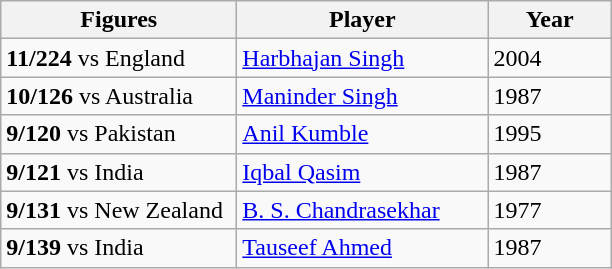<table class="wikitable">
<tr>
<th style="width:150px;">Figures</th>
<th style="width:160px;">Player</th>
<th style="width:75px;">Year</th>
</tr>
<tr>
<td><strong>11/224</strong> vs England</td>
<td> <a href='#'>Harbhajan Singh</a></td>
<td>2004</td>
</tr>
<tr>
<td><strong>10/126</strong> vs Australia</td>
<td> <a href='#'>Maninder Singh</a></td>
<td>1987</td>
</tr>
<tr>
<td><strong>9/120</strong> vs Pakistan</td>
<td> <a href='#'>Anil Kumble</a></td>
<td>1995</td>
</tr>
<tr>
<td><strong>9/121</strong> vs India</td>
<td> <a href='#'>Iqbal Qasim</a></td>
<td>1987</td>
</tr>
<tr>
<td><strong>9/131</strong> vs New Zealand</td>
<td> <a href='#'>B. S. Chandrasekhar</a></td>
<td>1977</td>
</tr>
<tr>
<td><strong>9/139</strong> vs India</td>
<td> <a href='#'>Tauseef Ahmed</a></td>
<td>1987</td>
</tr>
</table>
